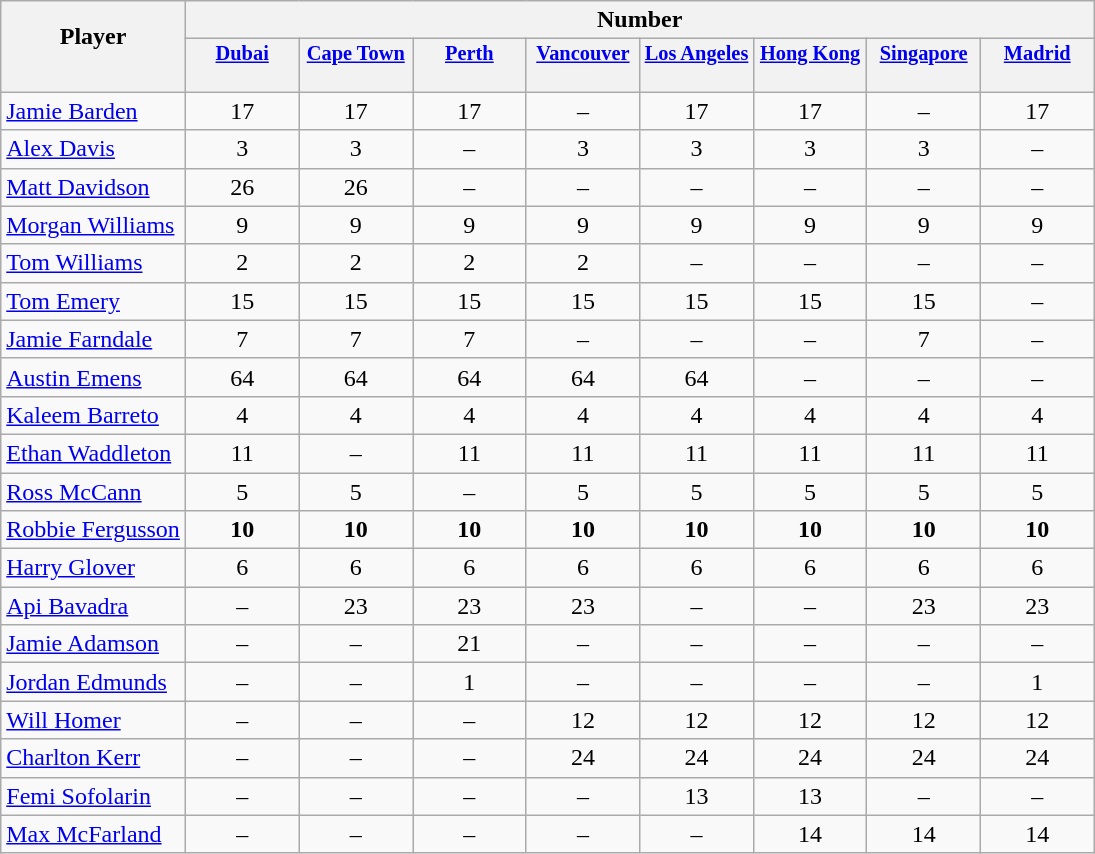<table class="wikitable sortable" style="text-align:center;">
<tr>
<th rowspan="2" style="border-bottom:0px;">Player</th>
<th colspan="8">Number</th>
</tr>
<tr>
<th valign="top" style="width:5.2em; border-bottom:0px; padding:2px; font-size:85%;"><a href='#'>Dubai</a></th>
<th valign="top" style="width:5.2em; border-bottom:0px; padding:2px; font-size:85%;"><a href='#'>Cape Town</a></th>
<th valign="top" style="width:5.2em; border-bottom:0px; padding:2px; font-size:85%;"><a href='#'>Perth</a></th>
<th valign="top" style="width:5.2em; border-bottom:0px; padding:2px; font-size:85%;"><a href='#'>Vancouver</a></th>
<th valign="top" style="width:5.2em; border-bottom:0px; padding:2px; font-size:85%;"><a href='#'>Los Angeles</a></th>
<th valign="top" style="width:5.2em; border-bottom:0px; padding:2px; font-size:85%;"><a href='#'>Hong Kong</a></th>
<th valign="top" style="width:5.2em; border-bottom:0px; padding:2px; font-size:85%;"><a href='#'>Singapore</a></th>
<th valign="top" style="width:5.2em; border-bottom:0px; padding:2px; font-size:85%;"><a href='#'>Madrid</a></th>
</tr>
<tr style="line-height:8px;">
<th style="border-top:0px;"> </th>
<th data-sort-type="number" style="border-top:0px;"></th>
<th data-sort-type="number" style="border-top:0px;"></th>
<th data-sort-type="number" style="border-top:0px;"></th>
<th data-sort-type="number" style="border-top:0px;"></th>
<th data-sort-type="number" style="border-top:0px;"></th>
<th data-sort-type="number" style="border-top:0px;"></th>
<th data-sort-type="number" style="border-top:0px;"></th>
<th data-sort-type="number" style="border-top:0px;"></th>
</tr>
<tr>
<td align="left"><a href='#'>Jamie Barden</a></td>
<td>17</td>
<td>17</td>
<td>17</td>
<td>–</td>
<td>17</td>
<td>17</td>
<td>–</td>
<td>17</td>
</tr>
<tr>
<td align="left"><a href='#'>Alex Davis</a></td>
<td>3</td>
<td>3</td>
<td>–</td>
<td>3</td>
<td>3</td>
<td>3</td>
<td>3</td>
<td>–</td>
</tr>
<tr>
<td align="left"><a href='#'>Matt Davidson</a></td>
<td>26</td>
<td>26</td>
<td>–</td>
<td>–</td>
<td>–</td>
<td>–</td>
<td>–</td>
<td>–</td>
</tr>
<tr>
<td align="left"><a href='#'>Morgan Williams</a></td>
<td>9</td>
<td>9</td>
<td>9</td>
<td>9</td>
<td>9</td>
<td>9</td>
<td>9</td>
<td>9</td>
</tr>
<tr>
<td align="left"><a href='#'>Tom Williams</a></td>
<td>2</td>
<td>2</td>
<td>2</td>
<td>2</td>
<td>–</td>
<td>–</td>
<td>–</td>
<td>–</td>
</tr>
<tr>
<td align="left"><a href='#'>Tom Emery</a></td>
<td>15</td>
<td>15</td>
<td>15</td>
<td>15</td>
<td>15</td>
<td>15</td>
<td>15</td>
<td>–</td>
</tr>
<tr>
<td align="left"><a href='#'>Jamie Farndale</a></td>
<td>7</td>
<td>7</td>
<td>7</td>
<td>–</td>
<td>–</td>
<td>–</td>
<td>7</td>
<td>–</td>
</tr>
<tr>
<td align="left"><a href='#'>Austin Emens</a></td>
<td>64</td>
<td>64</td>
<td>64</td>
<td>64</td>
<td>64</td>
<td>–</td>
<td>–</td>
<td>–</td>
</tr>
<tr>
<td align="left"><a href='#'>Kaleem Barreto</a></td>
<td>4</td>
<td>4</td>
<td>4</td>
<td>4</td>
<td>4</td>
<td>4</td>
<td>4</td>
<td>4</td>
</tr>
<tr>
<td align="left"><a href='#'>Ethan Waddleton</a></td>
<td>11</td>
<td>–</td>
<td>11</td>
<td>11</td>
<td>11</td>
<td>11</td>
<td>11</td>
<td>11</td>
</tr>
<tr>
<td align="left"><a href='#'>Ross McCann</a></td>
<td>5</td>
<td>5</td>
<td>–</td>
<td>5</td>
<td>5</td>
<td>5</td>
<td>5</td>
<td>5</td>
</tr>
<tr>
<td align="left"><a href='#'>Robbie Fergusson</a></td>
<td><strong>10</strong></td>
<td><strong>10</strong></td>
<td><strong>10</strong></td>
<td><strong>10</strong></td>
<td><strong>10</strong></td>
<td><strong>10</strong></td>
<td><strong>10</strong></td>
<td><strong>10</strong></td>
</tr>
<tr>
<td align="left"><a href='#'>Harry Glover</a></td>
<td>6</td>
<td>6</td>
<td>6</td>
<td>6</td>
<td>6</td>
<td>6</td>
<td>6</td>
<td>6</td>
</tr>
<tr>
<td align="left"><a href='#'>Api Bavadra</a></td>
<td>–</td>
<td>23</td>
<td>23</td>
<td>23</td>
<td>–</td>
<td>–</td>
<td>23</td>
<td>23</td>
</tr>
<tr>
<td align="left"><a href='#'>Jamie Adamson</a></td>
<td>–</td>
<td>–</td>
<td>21</td>
<td>–</td>
<td>–</td>
<td>–</td>
<td>–</td>
<td>–</td>
</tr>
<tr>
<td align="left"><a href='#'>Jordan Edmunds</a></td>
<td>–</td>
<td>–</td>
<td>1</td>
<td>–</td>
<td>–</td>
<td>–</td>
<td>–</td>
<td>1</td>
</tr>
<tr>
<td align="left"><a href='#'>Will Homer</a></td>
<td>–</td>
<td>–</td>
<td>–</td>
<td>12</td>
<td>12</td>
<td>12</td>
<td>12</td>
<td>12</td>
</tr>
<tr>
<td align="left"><a href='#'>Charlton Kerr</a></td>
<td>–</td>
<td>–</td>
<td>–</td>
<td>24</td>
<td>24</td>
<td>24</td>
<td>24</td>
<td>24</td>
</tr>
<tr>
<td align="left"><a href='#'>Femi Sofolarin</a></td>
<td>–</td>
<td>–</td>
<td>–</td>
<td>–</td>
<td>13</td>
<td>13</td>
<td>–</td>
<td>–</td>
</tr>
<tr>
<td align="left"><a href='#'>Max McFarland</a></td>
<td>–</td>
<td>–</td>
<td>–</td>
<td>–</td>
<td>–</td>
<td>14</td>
<td>14</td>
<td>14</td>
</tr>
</table>
